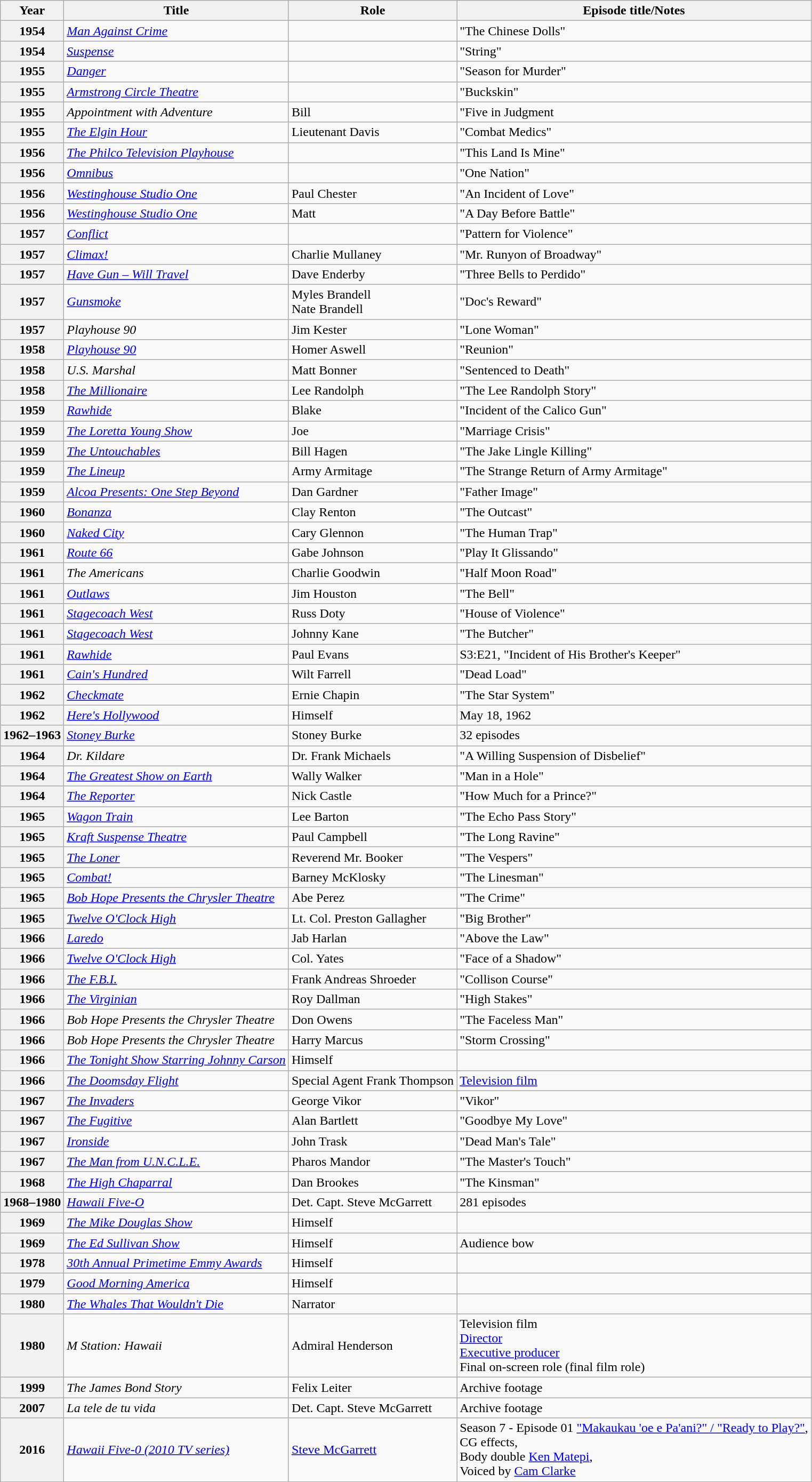<table class="wikitable sortable">
<tr>
<th>Year</th>
<th>Title</th>
<th>Role</th>
<th>Episode title/Notes</th>
</tr>
<tr>
<th>1954</th>
<td><em><a href='#'>Man Against Crime</a></em></td>
<td></td>
<td>"The Chinese Dolls"</td>
</tr>
<tr>
<th>1954</th>
<td><em><a href='#'>Suspense</a></em></td>
<td></td>
<td>"String"</td>
</tr>
<tr>
<th>1955</th>
<td><em><a href='#'>Danger</a></em></td>
<td></td>
<td>"Season for Murder"</td>
</tr>
<tr>
<th>1955</th>
<td><em><a href='#'>Armstrong Circle Theatre</a></em></td>
<td></td>
<td>"Buckskin"</td>
</tr>
<tr>
<th>1955</th>
<td><em>Appointment with Adventure</em></td>
<td>Bill</td>
<td>"Five in Judgment</td>
</tr>
<tr>
<th>1955</th>
<td><em><a href='#'>The Elgin Hour</a></em></td>
<td>Lieutenant Davis</td>
<td>"Combat Medics"</td>
</tr>
<tr>
<th>1956</th>
<td><em><a href='#'>The Philco Television Playhouse</a></em></td>
<td></td>
<td>"This Land Is Mine"</td>
</tr>
<tr>
<th>1956</th>
<td><em><a href='#'>Omnibus</a></em></td>
<td></td>
<td>"One Nation"</td>
</tr>
<tr>
<th>1956</th>
<td><em><a href='#'>Westinghouse Studio One</a></em></td>
<td>Paul Chester</td>
<td>"An Incident of Love"</td>
</tr>
<tr>
<th>1956</th>
<td><em><a href='#'>Westinghouse Studio One</a></em></td>
<td>Matt</td>
<td>"A Day Before Battle"</td>
</tr>
<tr>
<th>1957</th>
<td><em><a href='#'>Conflict</a></em></td>
<td></td>
<td>"Pattern for Violence"</td>
</tr>
<tr>
<th>1957</th>
<td><em><a href='#'>Climax!</a></em></td>
<td>Charlie Mullaney</td>
<td>"Mr. Runyon of Broadway"</td>
</tr>
<tr>
<th>1957</th>
<td><em><a href='#'>Have Gun&nbsp;– Will Travel</a></em></td>
<td>Dave Enderby</td>
<td>"Three Bells to Perdido"</td>
</tr>
<tr>
<th>1957</th>
<td><em><a href='#'>Gunsmoke</a></em></td>
<td>Myles Brandell<br>Nate Brandell</td>
<td>"Doc's Reward"</td>
</tr>
<tr>
<th>1957</th>
<td><em>Playhouse 90</em></td>
<td>Jim Kester</td>
<td>"Lone Woman"</td>
</tr>
<tr>
<th>1958</th>
<td><em><a href='#'>Playhouse 90</a></em></td>
<td>Homer Aswell</td>
<td>"Reunion"</td>
</tr>
<tr>
<th>1958</th>
<td><em>U.S. Marshal</em></td>
<td>Matt Bonner</td>
<td>"Sentenced to Death"</td>
</tr>
<tr>
<th>1958</th>
<td><em><a href='#'>The Millionaire</a></em></td>
<td>Lee Randolph</td>
<td>"The Lee Randolph Story"</td>
</tr>
<tr>
<th>1959</th>
<td><em><a href='#'>Rawhide</a></em></td>
<td>Blake</td>
<td>"Incident of the Calico Gun"</td>
</tr>
<tr>
<th>1959</th>
<td><em><a href='#'>The Loretta Young Show</a></em></td>
<td>Joe</td>
<td>"Marriage Crisis"</td>
</tr>
<tr>
<th>1959</th>
<td><em><a href='#'>The Untouchables</a></em></td>
<td>Bill Hagen</td>
<td>"The Jake Lingle Killing"</td>
</tr>
<tr>
<th>1959</th>
<td><em><a href='#'>The Lineup</a></em></td>
<td>Army Armitage</td>
<td>"The Strange Return of Army Armitage"</td>
</tr>
<tr>
<th>1959</th>
<td><em><a href='#'>Alcoa Presents: One Step Beyond</a></em></td>
<td>Dan Gardner</td>
<td>"Father Image"</td>
</tr>
<tr>
<th>1960</th>
<td><em><a href='#'>Bonanza</a></em></td>
<td>Clay Renton</td>
<td>"The Outcast"</td>
</tr>
<tr>
<th>1960</th>
<td><em><a href='#'>Naked City</a></em></td>
<td>Cary Glennon</td>
<td>"The Human Trap"</td>
</tr>
<tr>
<th>1961</th>
<td><em><a href='#'>Route 66</a></em></td>
<td>Gabe Johnson</td>
<td>"Play It Glissando"</td>
</tr>
<tr>
<th>1961</th>
<td><em>The Americans</em></td>
<td>Charlie Goodwin</td>
<td>"Half Moon Road"</td>
</tr>
<tr>
<th>1961</th>
<td><em><a href='#'>Outlaws</a></em></td>
<td>Jim Houston</td>
<td>"The Bell"</td>
</tr>
<tr>
<th>1961</th>
<td><em><a href='#'>Stagecoach West</a></em></td>
<td>Russ Doty</td>
<td>"House of Violence"</td>
</tr>
<tr>
<th>1961</th>
<td><em><a href='#'>Stagecoach West</a></em></td>
<td>Johnny Kane</td>
<td>"The Butcher"</td>
</tr>
<tr>
<th>1961</th>
<td><em><a href='#'>Rawhide</a></em></td>
<td>Paul Evans</td>
<td>S3:E21, "Incident of His Brother's Keeper"</td>
</tr>
<tr>
<th>1961</th>
<td><em><a href='#'>Cain's Hundred</a></em></td>
<td>Wilt Farrell</td>
<td>"Dead Load"</td>
</tr>
<tr>
<th>1962</th>
<td><em><a href='#'>Checkmate</a></em></td>
<td>Ernie Chapin</td>
<td>"The Star System"</td>
</tr>
<tr>
<th>1962</th>
<td><em><a href='#'>Here's Hollywood</a></em></td>
<td>Himself</td>
<td>May 18, 1962</td>
</tr>
<tr>
<th>1962–1963</th>
<td><em><a href='#'>Stoney Burke</a></em></td>
<td>Stoney Burke</td>
<td>32 episodes</td>
</tr>
<tr>
<th>1964</th>
<td><em>Dr. Kildare</em></td>
<td>Dr. Frank Michaels</td>
<td>"A Willing Suspension of Disbelief"</td>
</tr>
<tr>
<th>1964</th>
<td><em><a href='#'>The Greatest Show on Earth</a></em></td>
<td>Wally Walker</td>
<td>"Man in a Hole"</td>
</tr>
<tr>
<th>1964</th>
<td><em><a href='#'>The Reporter</a></em></td>
<td>Nick Castle</td>
<td>"How Much for a Prince?"</td>
</tr>
<tr>
<th>1965</th>
<td><em><a href='#'>Wagon Train</a></em></td>
<td>Lee Barton</td>
<td>"The Echo Pass Story"</td>
</tr>
<tr>
<th>1965</th>
<td><em><a href='#'>Kraft Suspense Theatre</a></em></td>
<td>Paul Campbell</td>
<td>"The Long Ravine"</td>
</tr>
<tr>
<th>1965</th>
<td><em><a href='#'>The Loner</a></em></td>
<td>Reverend Mr. Booker</td>
<td>"The Vespers"</td>
</tr>
<tr>
<th>1965</th>
<td><em><a href='#'>Combat!</a></em></td>
<td>Barney McKlosky</td>
<td>"The Linesman"</td>
</tr>
<tr>
<th>1965</th>
<td><em><a href='#'>Bob Hope Presents the Chrysler Theatre</a></em></td>
<td>Abe Perez</td>
<td>"The Crime"</td>
</tr>
<tr>
<th>1965</th>
<td><em><a href='#'>Twelve O'Clock High</a></em></td>
<td>Lt. Col. Preston Gallagher</td>
<td>"Big Brother"</td>
</tr>
<tr>
<th>1966</th>
<td><em><a href='#'>Laredo</a></em></td>
<td>Jab Harlan</td>
<td>"Above the Law"</td>
</tr>
<tr>
<th>1966</th>
<td><em><a href='#'>Twelve O'Clock High</a></em></td>
<td>Col. Yates</td>
<td>"Face of a Shadow"</td>
</tr>
<tr>
<th>1966</th>
<td><em><a href='#'>The F.B.I.</a></em></td>
<td>Frank Andreas Shroeder</td>
<td>"Collison Course"</td>
</tr>
<tr>
<th>1966</th>
<td><em><a href='#'>The Virginian</a></em></td>
<td>Roy Dallman</td>
<td>"High Stakes"</td>
</tr>
<tr>
<th>1966</th>
<td><em>Bob Hope Presents the Chrysler Theatre</em></td>
<td>Don Owens</td>
<td>"The Faceless Man"</td>
</tr>
<tr>
<th>1966</th>
<td><em>Bob Hope Presents the Chrysler Theatre</em></td>
<td>Harry Marcus</td>
<td>"Storm Crossing"</td>
</tr>
<tr>
<th>1966</th>
<td><em><a href='#'>The Tonight Show Starring Johnny Carson</a></em></td>
<td>Himself</td>
<td></td>
</tr>
<tr>
<th>1966</th>
<td><em><a href='#'>The Doomsday Flight</a></em></td>
<td>Special Agent Frank Thompson</td>
<td><a href='#'>Television film</a></td>
</tr>
<tr>
<th>1967</th>
<td><em><a href='#'>The Invaders</a></em></td>
<td>George Vikor</td>
<td>"Vikor"</td>
</tr>
<tr>
<th>1967</th>
<td><em><a href='#'>The Fugitive</a></em></td>
<td>Alan Bartlett</td>
<td>"Goodbye My Love"</td>
</tr>
<tr>
<th>1967</th>
<td><em><a href='#'>Ironside</a></em></td>
<td>John Trask</td>
<td>"Dead Man's Tale"</td>
</tr>
<tr>
<th>1967</th>
<td><em><a href='#'>The Man from U.N.C.L.E.</a></em></td>
<td>Pharos Mandor</td>
<td>"The Master's Touch"</td>
</tr>
<tr>
<th>1968</th>
<td><em><a href='#'>The High Chaparral</a></em></td>
<td>Dan Brookes</td>
<td>"The Kinsman"</td>
</tr>
<tr>
<th>1968–1980</th>
<td><em><a href='#'>Hawaii Five-O</a></em></td>
<td>Det. Capt. Steve McGarrett</td>
<td>281 episodes</td>
</tr>
<tr>
<th>1969</th>
<td><em><a href='#'>The Mike Douglas Show</a></em></td>
<td>Himself</td>
<td></td>
</tr>
<tr>
<th>1969</th>
<td><em><a href='#'>The Ed Sullivan Show</a></em></td>
<td>Himself</td>
<td>Audience bow</td>
</tr>
<tr>
<th>1978</th>
<td><em><a href='#'>30th Annual Primetime Emmy Awards</a></em></td>
<td>Himself</td>
<td></td>
</tr>
<tr>
<th>1979</th>
<td><em><a href='#'>Good Morning America</a></em></td>
<td>Himself</td>
<td></td>
</tr>
<tr>
<th>1980</th>
<td><em><a href='#'>The Whales That Wouldn't Die</a></em></td>
<td>Narrator</td>
<td></td>
</tr>
<tr>
<th>1980</th>
<td><em>M Station: Hawaii</em></td>
<td>Admiral Henderson</td>
<td>Television film<br><a href='#'>Director</a><br><a href='#'>Executive producer</a><br>Final on-screen role (final film role)</td>
</tr>
<tr>
<th>1999</th>
<td><em>The James Bond Story</em></td>
<td>Felix Leiter</td>
<td>Archive footage</td>
</tr>
<tr>
<th>2007</th>
<td><em>La tele de tu vida</em></td>
<td>Det. Capt. Steve McGarrett</td>
<td>Archive footage</td>
</tr>
<tr>
<th>2016</th>
<td><em><a href='#'>Hawaii Five-0 (2010 TV series)</a></em></td>
<td><a href='#'>Steve McGarrett</a></td>
<td>Season 7 - Episode 01 <a href='#'>"Makaukau 'oe e Pa'ani?" / "Ready to Play?"</a>,<br> CG effects,<br>Body double <a href='#'>Ken Matepi</a>, <br>Voiced by <a href='#'>Cam Clarke</a></td>
</tr>
</table>
